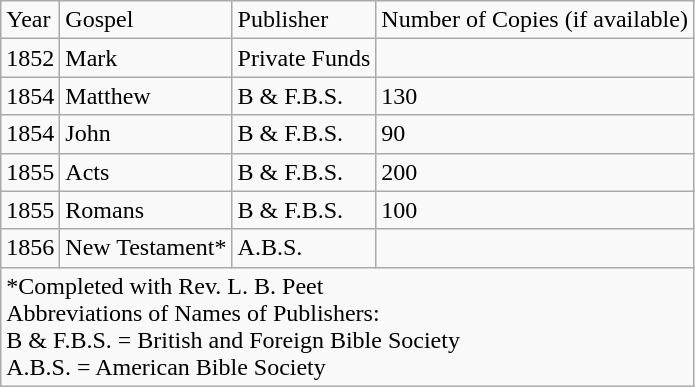<table class="wikitable">
<tr>
<td>Year</td>
<td>Gospel</td>
<td>Publisher</td>
<td>Number of Copies (if available)</td>
</tr>
<tr>
<td>1852</td>
<td>Mark</td>
<td>Private Funds</td>
<td></td>
</tr>
<tr>
<td>1854</td>
<td>Matthew</td>
<td>B & F.B.S.</td>
<td>130</td>
</tr>
<tr>
<td>1854</td>
<td>John</td>
<td>B & F.B.S.</td>
<td>90</td>
</tr>
<tr>
<td>1855</td>
<td>Acts</td>
<td>B & F.B.S.</td>
<td>200</td>
</tr>
<tr>
<td>1855</td>
<td>Romans</td>
<td>B & F.B.S.</td>
<td>100</td>
</tr>
<tr>
<td>1856</td>
<td>New Testament*</td>
<td>A.B.S.</td>
<td></td>
</tr>
<tr>
<td colspan="4">*Completed with Rev. L. B. Peet<br>Abbreviations of Names of Publishers:<br>B & F.B.S. = British and Foreign Bible Society<br>A.B.S. = American Bible Society</td>
</tr>
</table>
